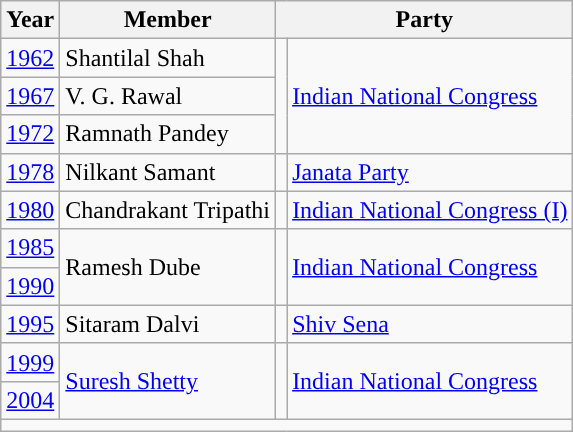<table class=wikitable>
<tr>
<th>Year</th>
<th>Member</th>
<th colspan="2">Party</th>
</tr>
<tr>
<td><a href='#'>1962</a></td>
<td>Shantilal Shah</td>
<td rowspan="3" style="background-color:"></td>
<td rowspan="3"><a href='#'>Indian National Congress</a></td>
</tr>
<tr>
<td><a href='#'>1967</a></td>
<td>V. G. Rawal</td>
</tr>
<tr>
<td><a href='#'>1972</a></td>
<td>Ramnath Pandey</td>
</tr>
<tr>
<td><a href='#'>1978</a></td>
<td>Nilkant Samant</td>
<td style="background-color:"></td>
<td><a href='#'>Janata Party</a></td>
</tr>
<tr>
<td><a href='#'>1980</a></td>
<td>Chandrakant Tripathi</td>
<td style="background-color:"></td>
<td><a href='#'>Indian National Congress (I)</a></td>
</tr>
<tr>
<td><a href='#'>1985</a></td>
<td rowspan="2">Ramesh Dube</td>
<td rowspan="2" style="background-color:"></td>
<td rowspan="2"><a href='#'>Indian National Congress</a></td>
</tr>
<tr>
<td><a href='#'>1990</a></td>
</tr>
<tr>
<td><a href='#'>1995</a></td>
<td>Sitaram Dalvi</td>
<td style="background-color:"></td>
<td><a href='#'>Shiv Sena</a></td>
</tr>
<tr>
<td><a href='#'>1999</a></td>
<td rowspan="2"><a href='#'>Suresh Shetty</a></td>
<td rowspan="2" style="background-color:"></td>
<td rowspan="2"><a href='#'>Indian National Congress</a></td>
</tr>
<tr>
<td><a href='#'>2004</a></td>
</tr>
<tr>
<td colspan="4"></td>
</tr>
</table>
